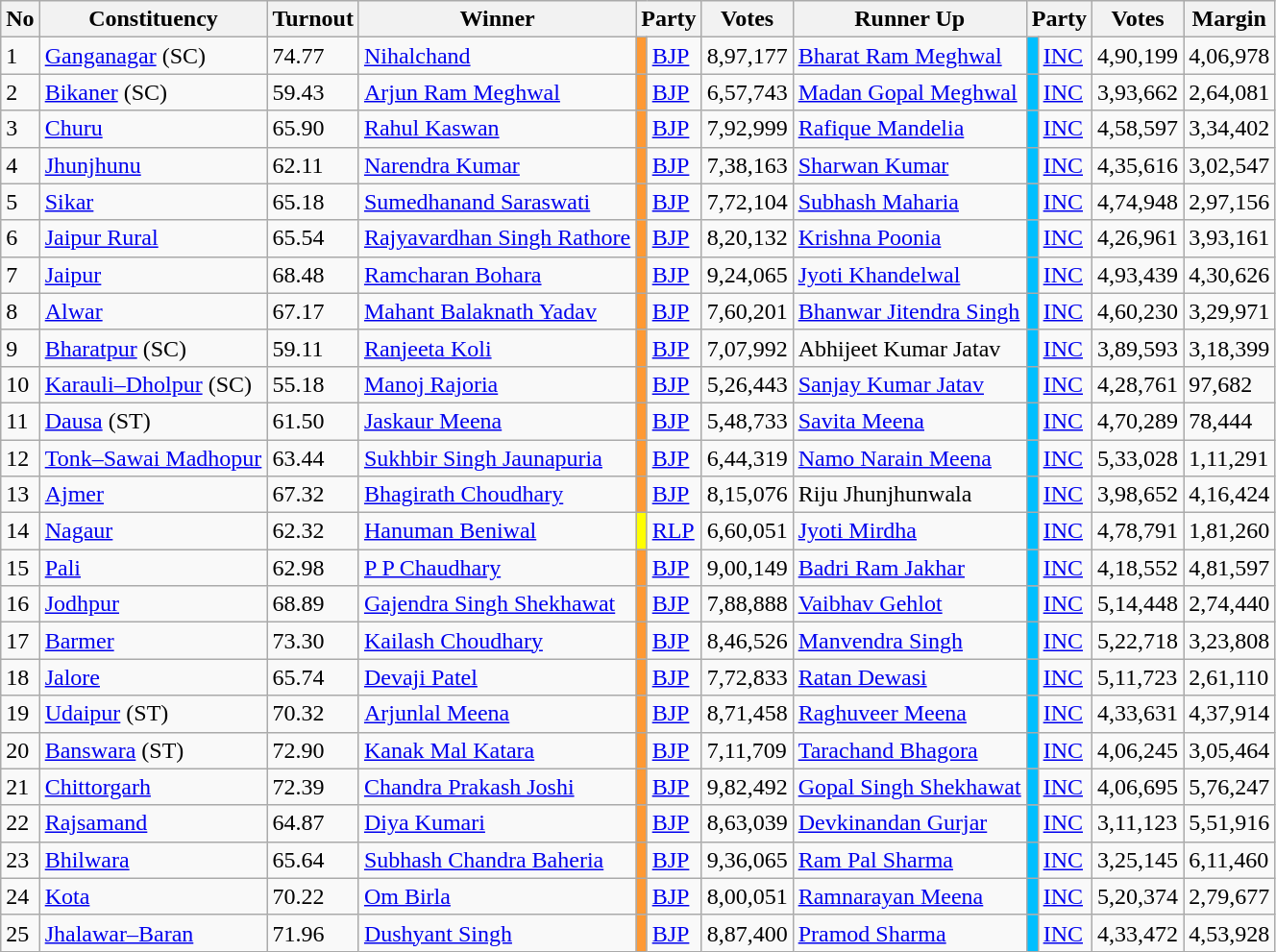<table class="wikitable sortable">
<tr>
<th>No</th>
<th>Constituency</th>
<th>Turnout<strong></strong></th>
<th>Winner</th>
<th Colspan=2>Party</th>
<th>Votes</th>
<th>Runner Up</th>
<th Colspan=2>Party</th>
<th>Votes</th>
<th>Margin</th>
</tr>
<tr>
<td>1</td>
<td><a href='#'>Ganganagar</a> (SC)</td>
<td>74.77 </td>
<td><a href='#'>Nihalchand</a></td>
<td bgcolor=#FF9933></td>
<td><a href='#'>BJP</a></td>
<td>8,97,177</td>
<td><a href='#'>Bharat Ram Meghwal</a></td>
<td bgcolor=#00BFFF></td>
<td><a href='#'>INC</a></td>
<td>4,90,199</td>
<td>4,06,978</td>
</tr>
<tr>
<td>2</td>
<td><a href='#'>Bikaner</a> (SC)</td>
<td>59.43 </td>
<td><a href='#'>Arjun Ram Meghwal</a></td>
<td bgcolor=#FF9933></td>
<td><a href='#'>BJP</a></td>
<td>6,57,743</td>
<td><a href='#'>Madan Gopal Meghwal</a></td>
<td bgcolor=#00BFFF></td>
<td><a href='#'>INC</a></td>
<td>3,93,662</td>
<td>2,64,081</td>
</tr>
<tr>
<td>3</td>
<td><a href='#'>Churu</a></td>
<td>65.90 </td>
<td><a href='#'>Rahul Kaswan</a></td>
<td bgcolor=#FF9933></td>
<td><a href='#'>BJP</a></td>
<td>7,92,999</td>
<td><a href='#'>Rafique Mandelia</a></td>
<td bgcolor=#00BFFF></td>
<td><a href='#'>INC</a></td>
<td>4,58,597</td>
<td>3,34,402</td>
</tr>
<tr>
<td>4</td>
<td><a href='#'>Jhunjhunu</a></td>
<td>62.11 </td>
<td><a href='#'>Narendra Kumar</a></td>
<td bgcolor=#FF9933></td>
<td><a href='#'>BJP</a></td>
<td>7,38,163</td>
<td><a href='#'>Sharwan Kumar</a></td>
<td bgcolor=#00BFFF></td>
<td><a href='#'>INC</a></td>
<td>4,35,616</td>
<td>3,02,547</td>
</tr>
<tr>
<td>5</td>
<td><a href='#'>Sikar</a></td>
<td>65.18 </td>
<td><a href='#'>Sumedhanand Saraswati</a></td>
<td bgcolor=#FF9933></td>
<td><a href='#'>BJP</a></td>
<td>7,72,104</td>
<td><a href='#'>Subhash Maharia</a></td>
<td bgcolor=#00BFFF></td>
<td><a href='#'>INC</a></td>
<td>4,74,948</td>
<td>2,97,156</td>
</tr>
<tr>
<td>6</td>
<td><a href='#'>Jaipur Rural</a></td>
<td>65.54 </td>
<td><a href='#'>Rajyavardhan Singh Rathore</a></td>
<td bgcolor=#FF9933></td>
<td><a href='#'>BJP</a></td>
<td>8,20,132</td>
<td><a href='#'>Krishna Poonia</a></td>
<td bgcolor=#00BFFF></td>
<td><a href='#'>INC</a></td>
<td>4,26,961</td>
<td>3,93,161</td>
</tr>
<tr>
<td>7</td>
<td><a href='#'>Jaipur</a></td>
<td>68.48 </td>
<td><a href='#'>Ramcharan Bohara</a></td>
<td bgcolor=#FF9933></td>
<td><a href='#'>BJP</a></td>
<td>9,24,065</td>
<td><a href='#'>Jyoti Khandelwal</a></td>
<td bgcolor=#00BFFF></td>
<td><a href='#'>INC</a></td>
<td>4,93,439</td>
<td>4,30,626</td>
</tr>
<tr>
<td>8</td>
<td><a href='#'>Alwar</a></td>
<td>67.17 </td>
<td><a href='#'>Mahant Balaknath Yadav</a></td>
<td bgcolor=#FF9933></td>
<td><a href='#'>BJP</a></td>
<td>7,60,201</td>
<td><a href='#'>Bhanwar Jitendra Singh</a></td>
<td bgcolor=#00BFFF></td>
<td><a href='#'>INC</a></td>
<td>4,60,230</td>
<td>3,29,971</td>
</tr>
<tr>
<td>9</td>
<td><a href='#'>Bharatpur</a> (SC)</td>
<td>59.11 </td>
<td><a href='#'>Ranjeeta Koli</a></td>
<td bgcolor=#FF9933></td>
<td><a href='#'>BJP</a></td>
<td>7,07,992</td>
<td>Abhijeet Kumar Jatav</td>
<td bgcolor=#00BFFF></td>
<td><a href='#'>INC</a></td>
<td>3,89,593</td>
<td>3,18,399</td>
</tr>
<tr>
<td>10</td>
<td><a href='#'>Karauli–Dholpur</a> (SC)</td>
<td>55.18 </td>
<td><a href='#'>Manoj Rajoria</a></td>
<td bgcolor=#FF9933></td>
<td><a href='#'>BJP</a></td>
<td>5,26,443</td>
<td><a href='#'>Sanjay Kumar Jatav</a></td>
<td bgcolor=#00BFFF></td>
<td><a href='#'>INC</a></td>
<td>4,28,761</td>
<td>97,682</td>
</tr>
<tr>
<td>11</td>
<td><a href='#'>Dausa</a> (ST)</td>
<td>61.50 </td>
<td><a href='#'>Jaskaur Meena</a></td>
<td bgcolor=#FF9933></td>
<td><a href='#'>BJP</a></td>
<td>5,48,733</td>
<td><a href='#'>Savita Meena</a></td>
<td bgcolor=#00BFFF></td>
<td><a href='#'>INC</a></td>
<td>4,70,289</td>
<td>78,444</td>
</tr>
<tr>
<td>12</td>
<td><a href='#'>Tonk–Sawai Madhopur</a></td>
<td>63.44 </td>
<td><a href='#'>Sukhbir Singh Jaunapuria</a></td>
<td bgcolor=#FF9933></td>
<td><a href='#'>BJP</a></td>
<td>6,44,319</td>
<td><a href='#'>Namo Narain Meena</a></td>
<td bgcolor=#00BFFF></td>
<td><a href='#'>INC</a></td>
<td>5,33,028</td>
<td>1,11,291</td>
</tr>
<tr>
<td>13</td>
<td><a href='#'>Ajmer</a></td>
<td>67.32 </td>
<td><a href='#'>Bhagirath Choudhary</a></td>
<td bgcolor=#FF9933></td>
<td><a href='#'>BJP</a></td>
<td>8,15,076</td>
<td>Riju Jhunjhunwala</td>
<td bgcolor=#00BFFF></td>
<td><a href='#'>INC</a></td>
<td>3,98,652</td>
<td>4,16,424</td>
</tr>
<tr>
<td>14</td>
<td><a href='#'>Nagaur</a></td>
<td>62.32 </td>
<td><a href='#'>Hanuman Beniwal</a></td>
<td bgcolor=#FFFF00></td>
<td><a href='#'>RLP</a></td>
<td>6,60,051</td>
<td><a href='#'>Jyoti Mirdha</a></td>
<td bgcolor=#00BFFF></td>
<td><a href='#'>INC</a></td>
<td>4,78,791</td>
<td>1,81,260</td>
</tr>
<tr>
<td>15</td>
<td><a href='#'>Pali</a></td>
<td>62.98 </td>
<td><a href='#'>P P Chaudhary</a></td>
<td bgcolor=#FF9933></td>
<td><a href='#'>BJP</a></td>
<td>9,00,149</td>
<td><a href='#'>Badri Ram Jakhar</a></td>
<td bgcolor=#00BFFF></td>
<td><a href='#'>INC</a></td>
<td>4,18,552</td>
<td>4,81,597</td>
</tr>
<tr>
<td>16</td>
<td><a href='#'>Jodhpur</a></td>
<td>68.89 </td>
<td><a href='#'>Gajendra Singh Shekhawat</a></td>
<td bgcolor=#FF9933></td>
<td><a href='#'>BJP</a></td>
<td>7,88,888</td>
<td><a href='#'>Vaibhav Gehlot</a></td>
<td bgcolor=#00BFFF></td>
<td><a href='#'>INC</a></td>
<td>5,14,448</td>
<td>2,74,440</td>
</tr>
<tr>
<td>17</td>
<td><a href='#'>Barmer</a></td>
<td>73.30 </td>
<td><a href='#'>Kailash Choudhary</a></td>
<td bgcolor=#FF9933></td>
<td><a href='#'>BJP</a></td>
<td>8,46,526</td>
<td><a href='#'>Manvendra Singh</a></td>
<td bgcolor=#00BFFF></td>
<td><a href='#'>INC</a></td>
<td>5,22,718</td>
<td>3,23,808</td>
</tr>
<tr>
<td>18</td>
<td><a href='#'>Jalore</a></td>
<td>65.74 </td>
<td><a href='#'>Devaji Patel</a></td>
<td bgcolor=#FF9933></td>
<td><a href='#'>BJP</a></td>
<td>7,72,833</td>
<td><a href='#'>Ratan Dewasi</a></td>
<td bgcolor=#00BFFF></td>
<td><a href='#'>INC</a></td>
<td>5,11,723</td>
<td>2,61,110</td>
</tr>
<tr>
<td>19</td>
<td><a href='#'>Udaipur</a> (ST)</td>
<td>70.32 </td>
<td><a href='#'>Arjunlal Meena</a></td>
<td bgcolor=#FF9933></td>
<td><a href='#'>BJP</a></td>
<td>8,71,458</td>
<td><a href='#'>Raghuveer Meena</a></td>
<td bgcolor=#00BFFF></td>
<td><a href='#'>INC</a></td>
<td>4,33,631</td>
<td>4,37,914</td>
</tr>
<tr>
<td>20</td>
<td><a href='#'>Banswara</a> (ST)</td>
<td>72.90 </td>
<td><a href='#'>Kanak Mal Katara</a></td>
<td bgcolor=#FF9933></td>
<td><a href='#'>BJP</a></td>
<td>7,11,709</td>
<td><a href='#'>Tarachand Bhagora</a></td>
<td bgcolor=#00BFFF></td>
<td><a href='#'>INC</a></td>
<td>4,06,245</td>
<td>3,05,464</td>
</tr>
<tr>
<td>21</td>
<td><a href='#'>Chittorgarh</a></td>
<td>72.39 </td>
<td><a href='#'>Chandra Prakash Joshi</a></td>
<td bgcolor=#FF9933></td>
<td><a href='#'>BJP</a></td>
<td>9,82,492</td>
<td><a href='#'>Gopal Singh Shekhawat</a></td>
<td bgcolor=#00BFFF></td>
<td><a href='#'>INC</a></td>
<td>4,06,695</td>
<td>5,76,247</td>
</tr>
<tr>
<td>22</td>
<td><a href='#'>Rajsamand</a></td>
<td>64.87 </td>
<td><a href='#'>Diya Kumari</a></td>
<td bgcolor=#FF9933></td>
<td><a href='#'>BJP</a></td>
<td>8,63,039</td>
<td><a href='#'>Devkinandan Gurjar</a></td>
<td bgcolor=#00BFFF></td>
<td><a href='#'>INC</a></td>
<td>3,11,123</td>
<td>5,51,916</td>
</tr>
<tr>
<td>23</td>
<td><a href='#'>Bhilwara</a></td>
<td>65.64 </td>
<td><a href='#'>Subhash Chandra Baheria</a></td>
<td bgcolor=#FF9933></td>
<td><a href='#'>BJP</a></td>
<td>9,36,065</td>
<td><a href='#'>Ram Pal Sharma</a></td>
<td bgcolor=#00BFFF></td>
<td><a href='#'>INC</a></td>
<td>3,25,145</td>
<td>6,11,460</td>
</tr>
<tr>
<td>24</td>
<td><a href='#'>Kota</a></td>
<td>70.22 </td>
<td><a href='#'>Om Birla</a></td>
<td bgcolor=#FF9933></td>
<td><a href='#'>BJP</a></td>
<td>8,00,051</td>
<td><a href='#'>Ramnarayan Meena</a></td>
<td bgcolor=#00BFFF></td>
<td><a href='#'>INC</a></td>
<td>5,20,374</td>
<td>2,79,677</td>
</tr>
<tr>
<td>25</td>
<td><a href='#'>Jhalawar–Baran</a></td>
<td>71.96 </td>
<td><a href='#'>Dushyant Singh</a></td>
<td bgcolor=#FF9933></td>
<td><a href='#'>BJP</a></td>
<td>8,87,400</td>
<td><a href='#'>Pramod Sharma</a></td>
<td bgcolor=#00BFFF></td>
<td><a href='#'>INC</a></td>
<td>4,33,472</td>
<td>4,53,928</td>
</tr>
</table>
